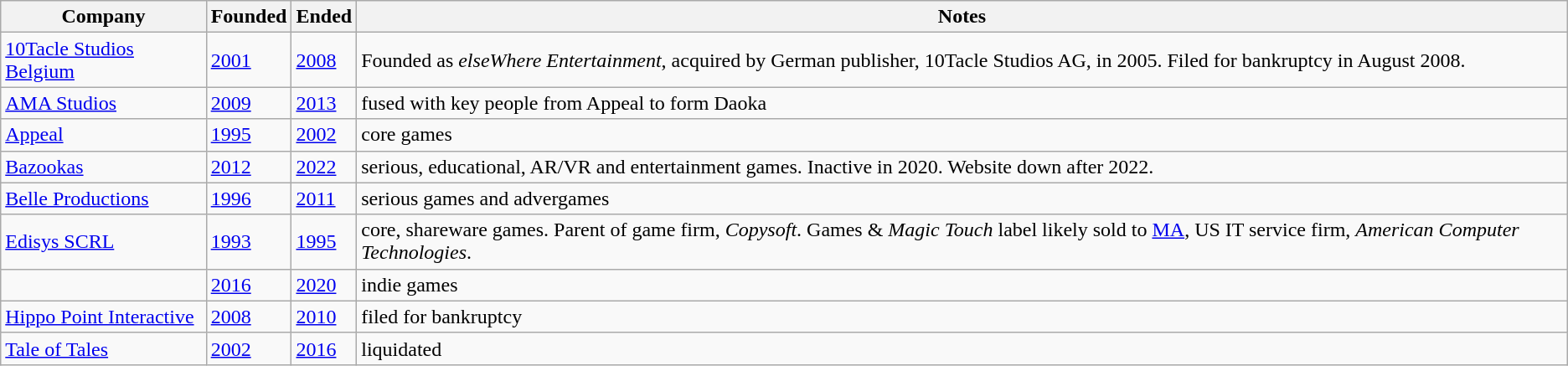<table class="wikitable sortable">
<tr>
<th scope="col">Company</th>
<th scope="col">Founded</th>
<th scope="col">Ended</th>
<th scope="col" class="unsortable">Notes</th>
</tr>
<tr>
<td><a href='#'>10Tacle Studios Belgium</a></td>
<td><a href='#'>2001</a></td>
<td><a href='#'>2008</a></td>
<td>Founded as <em>elseWhere Entertainment</em>, acquired by German publisher, 10Tacle Studios AG, in 2005. Filed for bankruptcy in August 2008.</td>
</tr>
<tr>
<td><a href='#'>AMA Studios</a></td>
<td><a href='#'>2009</a></td>
<td><a href='#'>2013</a></td>
<td>fused with key people from Appeal to form Daoka</td>
</tr>
<tr>
<td><a href='#'>Appeal</a></td>
<td><a href='#'>1995</a></td>
<td><a href='#'>2002</a></td>
<td>core games</td>
</tr>
<tr>
<td><a href='#'>Bazookas</a></td>
<td><a href='#'>2012</a></td>
<td><a href='#'>2022</a></td>
<td>serious, educational, AR/VR and entertainment games. Inactive in 2020. Website down after 2022.</td>
</tr>
<tr>
<td><a href='#'>Belle Productions</a></td>
<td><a href='#'>1996</a></td>
<td><a href='#'>2011</a></td>
<td>serious games and advergames</td>
</tr>
<tr>
<td><a href='#'>Edisys SCRL</a></td>
<td><a href='#'>1993</a></td>
<td><a href='#'>1995</a></td>
<td>core, shareware games. Parent of game firm, <em>Copysoft</em>. Games & <em>Magic Touch</em> label likely sold to <a href='#'>MA</a>, US IT service firm, <em>American Computer Technologies</em>.</td>
</tr>
<tr>
<td></td>
<td><a href='#'>2016</a></td>
<td><a href='#'>2020</a></td>
<td>indie games</td>
</tr>
<tr>
<td><a href='#'>Hippo Point Interactive</a></td>
<td><a href='#'>2008</a></td>
<td><a href='#'>2010</a></td>
<td>filed for bankruptcy</td>
</tr>
<tr>
<td><a href='#'>Tale of Tales</a></td>
<td><a href='#'>2002</a></td>
<td><a href='#'>2016</a></td>
<td>liquidated</td>
</tr>
</table>
